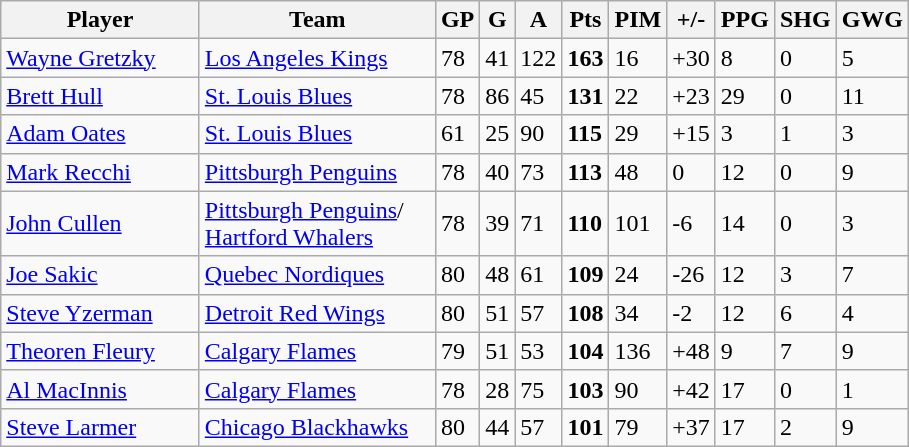<table class="wikitable">
<tr>
<th bgcolor="#DDDDFF" width="125">Player</th>
<th bgcolor="#DDDDFF" width="150">Team</th>
<th bgcolor="#DDDDFF" width="5">GP</th>
<th bgcolor="#DDDDFF" width="5">G</th>
<th bgcolor="#DDDDFF" width="5">A</th>
<th bgcolor="#DDDDFF" width="5">Pts</th>
<th bgcolor="#DDDDFF" width="5">PIM</th>
<th bgcolor="#DDDDFF" width="5">+/-</th>
<th bgcolor="#DDDDFF" width="5">PPG</th>
<th bgcolor="#DDDDFF" width="5">SHG</th>
<th bgcolor="#DDDDFF" width="5">GWG</th>
</tr>
<tr>
<td align="left"><a href='#'>Wayne Gretzky</a></td>
<td align="left"><a href='#'>Los Angeles Kings</a></td>
<td>78</td>
<td>41</td>
<td>122</td>
<td><strong>163</strong></td>
<td>16</td>
<td>+30</td>
<td>8</td>
<td>0</td>
<td>5</td>
</tr>
<tr>
<td align="left"><a href='#'>Brett Hull</a></td>
<td align="left"><a href='#'>St. Louis Blues</a></td>
<td>78</td>
<td>86</td>
<td>45</td>
<td><strong>131</strong></td>
<td>22</td>
<td>+23</td>
<td>29</td>
<td>0</td>
<td>11</td>
</tr>
<tr>
<td align="left"><a href='#'>Adam Oates</a></td>
<td align="left"><a href='#'>St. Louis Blues</a></td>
<td>61</td>
<td>25</td>
<td>90</td>
<td><strong>115</strong></td>
<td>29</td>
<td>+15</td>
<td>3</td>
<td>1</td>
<td>3</td>
</tr>
<tr>
<td align="left"><a href='#'>Mark Recchi</a></td>
<td align="left"><a href='#'>Pittsburgh Penguins</a></td>
<td>78</td>
<td>40</td>
<td>73</td>
<td><strong>113</strong></td>
<td>48</td>
<td>0</td>
<td>12</td>
<td>0</td>
<td>9</td>
</tr>
<tr>
<td align="left"><a href='#'>John Cullen</a></td>
<td align="left"><a href='#'>Pittsburgh Penguins</a>/ <a href='#'>Hartford Whalers</a></td>
<td>78</td>
<td>39</td>
<td>71</td>
<td><strong>110</strong></td>
<td>101</td>
<td>-6</td>
<td>14</td>
<td>0</td>
<td>3</td>
</tr>
<tr>
<td align="left"><a href='#'>Joe Sakic</a></td>
<td align="left"><a href='#'>Quebec Nordiques</a></td>
<td>80</td>
<td>48</td>
<td>61</td>
<td><strong>109</strong></td>
<td>24</td>
<td>-26</td>
<td>12</td>
<td>3</td>
<td>7</td>
</tr>
<tr>
<td align="left"><a href='#'>Steve Yzerman</a></td>
<td align="left"><a href='#'>Detroit Red Wings</a></td>
<td>80</td>
<td>51</td>
<td>57</td>
<td><strong>108</strong></td>
<td>34</td>
<td>-2</td>
<td>12</td>
<td>6</td>
<td>4</td>
</tr>
<tr>
<td align="left"><a href='#'>Theoren Fleury</a></td>
<td align="left"><a href='#'>Calgary Flames</a></td>
<td>79</td>
<td>51</td>
<td>53</td>
<td><strong>104</strong></td>
<td>136</td>
<td>+48</td>
<td>9</td>
<td>7</td>
<td>9</td>
</tr>
<tr>
<td align="left"><a href='#'>Al MacInnis</a></td>
<td align="left"><a href='#'>Calgary Flames</a></td>
<td>78</td>
<td>28</td>
<td>75</td>
<td><strong>103</strong></td>
<td>90</td>
<td>+42</td>
<td>17</td>
<td>0</td>
<td>1</td>
</tr>
<tr>
<td align="left"><a href='#'>Steve Larmer</a></td>
<td align="left"><a href='#'>Chicago Blackhawks</a></td>
<td>80</td>
<td>44</td>
<td>57</td>
<td><strong>101</strong></td>
<td>79</td>
<td>+37</td>
<td>17</td>
<td>2</td>
<td>9</td>
</tr>
</table>
